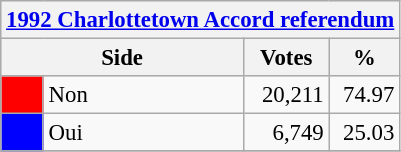<table class="wikitable" style="font-size: 95%; clear:both">
<tr style="background-color:#E9E9E9">
<th colspan=4><a href='#'>1992 Charlottetown Accord referendum</a></th>
</tr>
<tr style="background-color:#E9E9E9">
<th colspan=2 style="width: 130px">Side</th>
<th style="width: 50px">Votes</th>
<th style="width: 40px">%</th>
</tr>
<tr>
<td bgcolor="red"></td>
<td>Non</td>
<td align="right">20,211</td>
<td align="right">74.97</td>
</tr>
<tr>
<td bgcolor="blue"></td>
<td>Oui</td>
<td align="right">6,749</td>
<td align="right">25.03</td>
</tr>
<tr>
</tr>
</table>
